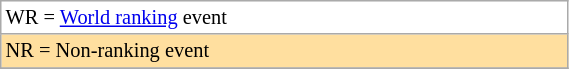<table class="wikitable" style="font-size:85%;" width=30%>
<tr bgcolor="#ffffff">
<td>WR = <a href='#'>World ranking</a> event</td>
</tr>
<tr style="background:#ffdf9f;">
<td>NR = Non-ranking event</td>
</tr>
<tr>
</tr>
</table>
